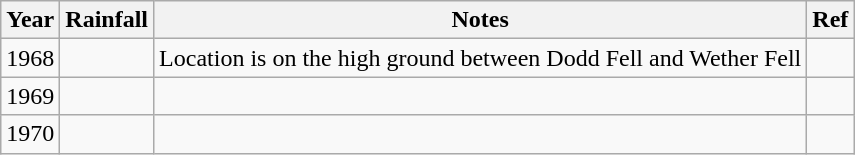<table class="wikitable">
<tr>
<th>Year</th>
<th>Rainfall</th>
<th>Notes</th>
<th>Ref</th>
</tr>
<tr>
<td>1968</td>
<td></td>
<td>Location is on the high ground between Dodd Fell and Wether Fell</td>
<td></td>
</tr>
<tr>
<td>1969</td>
<td></td>
<td></td>
<td></td>
</tr>
<tr>
<td>1970</td>
<td></td>
<td></td>
<td></td>
</tr>
</table>
